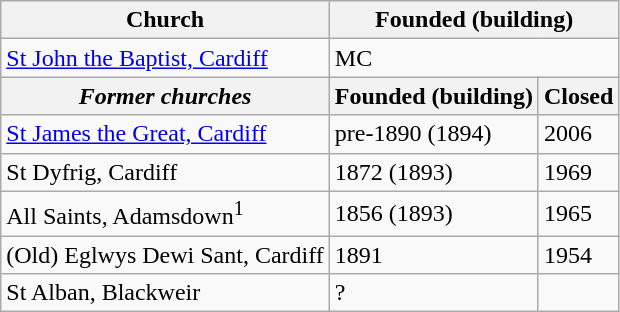<table class="wikitable">
<tr>
<th>Church</th>
<th colspan="2">Founded (building)</th>
</tr>
<tr>
<td><a href='#'>St John the Baptist, Cardiff</a></td>
<td colspan="2">MC</td>
</tr>
<tr>
<th><em>Former churches</em></th>
<th>Founded (building)</th>
<th>Closed</th>
</tr>
<tr>
<td><a href='#'>St James the Great, Cardiff</a></td>
<td>pre-1890 (1894)</td>
<td>2006</td>
</tr>
<tr>
<td>St Dyfrig, Cardiff</td>
<td>1872 (1893)</td>
<td>1969</td>
</tr>
<tr>
<td>All Saints, Adamsdown<sup>1</sup></td>
<td>1856 (1893)</td>
<td>1965</td>
</tr>
<tr>
<td>(Old) Eglwys Dewi Sant, Cardiff</td>
<td>1891</td>
<td>1954</td>
</tr>
<tr>
<td>St Alban, Blackweir</td>
<td>?</td>
<td></td>
</tr>
</table>
